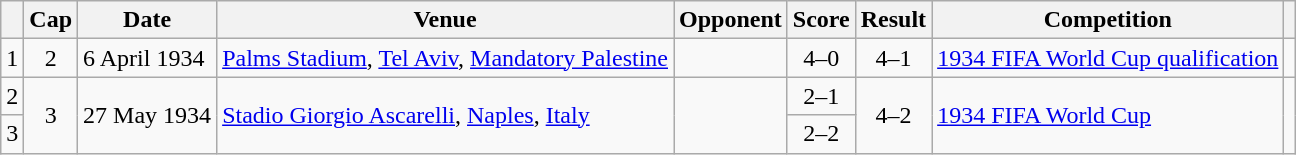<table class="wikitable sortable">
<tr>
<th scope="col"></th>
<th>Cap</th>
<th scope="col">Date</th>
<th scope="col">Venue</th>
<th scope="col">Opponent</th>
<th scope="col">Score</th>
<th scope="col">Result</th>
<th scope="col">Competition</th>
<th class="unsortable" scope="col"></th>
</tr>
<tr>
<td align="center">1</td>
<td align="center">2</td>
<td>6 April 1934</td>
<td><a href='#'>Palms Stadium</a>, <a href='#'>Tel Aviv</a>, <a href='#'>Mandatory Palestine</a></td>
<td></td>
<td align="center">4–0</td>
<td align="center">4–1</td>
<td><a href='#'>1934 FIFA World Cup qualification</a></td>
<td align="center"></td>
</tr>
<tr>
<td align="center">2</td>
<td rowspan="2" align="center">3</td>
<td rowspan="2">27 May 1934</td>
<td rowspan="2"><a href='#'>Stadio Giorgio Ascarelli</a>, <a href='#'>Naples</a>, <a href='#'>Italy</a></td>
<td rowspan="2"></td>
<td align="center">2–1</td>
<td rowspan="2" align="center">4–2</td>
<td rowspan="2"><a href='#'>1934 FIFA World Cup</a></td>
<td rowspan="2" align="center"></td>
</tr>
<tr>
<td align="center">3</td>
<td align="center">2–2</td>
</tr>
</table>
